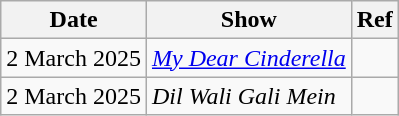<table class="wikitable">
<tr>
<th>Date</th>
<th>Show</th>
<th>Ref</th>
</tr>
<tr>
<td>2 March 2025</td>
<td><em><a href='#'>My Dear Cinderella</a></em></td>
<td></td>
</tr>
<tr>
<td>2 March 2025</td>
<td><em>Dil Wali Gali Mein</em></td>
<td></td>
</tr>
</table>
